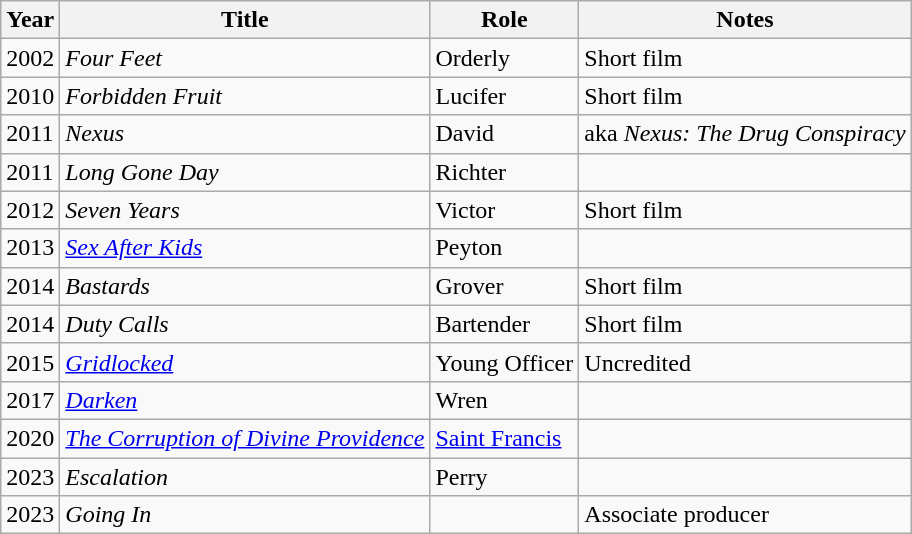<table class="wikitable sortable">
<tr>
<th>Year</th>
<th>Title</th>
<th>Role</th>
<th class="unsortable">Notes</th>
</tr>
<tr>
<td>2002</td>
<td><em>Four Feet</em></td>
<td>Orderly</td>
<td>Short film</td>
</tr>
<tr>
<td>2010</td>
<td><em>Forbidden Fruit</em></td>
<td>Lucifer</td>
<td>Short film</td>
</tr>
<tr>
<td>2011</td>
<td><em>Nexus</em></td>
<td>David</td>
<td>aka <em>Nexus: The Drug Conspiracy</em></td>
</tr>
<tr>
<td>2011</td>
<td><em>Long Gone Day</em></td>
<td>Richter</td>
<td></td>
</tr>
<tr>
<td>2012</td>
<td><em>Seven Years</em></td>
<td>Victor</td>
<td>Short film</td>
</tr>
<tr>
<td>2013</td>
<td><em><a href='#'>Sex After Kids</a></em></td>
<td>Peyton</td>
<td></td>
</tr>
<tr>
<td>2014</td>
<td><em>Bastards</em></td>
<td>Grover</td>
<td>Short film</td>
</tr>
<tr>
<td>2014</td>
<td><em>Duty Calls</em></td>
<td>Bartender</td>
<td>Short film</td>
</tr>
<tr>
<td>2015</td>
<td><em><a href='#'>Gridlocked</a></em></td>
<td>Young Officer</td>
<td>Uncredited</td>
</tr>
<tr>
<td>2017</td>
<td><em><a href='#'>Darken</a></em></td>
<td>Wren</td>
<td></td>
</tr>
<tr>
<td>2020</td>
<td><em><a href='#'>The Corruption of Divine Providence</a></em></td>
<td><a href='#'>Saint Francis</a></td>
<td></td>
</tr>
<tr>
<td>2023</td>
<td><em>Escalation</em></td>
<td>Perry</td>
<td></td>
</tr>
<tr>
<td>2023</td>
<td><em>Going In</em></td>
<td></td>
<td>Associate producer</td>
</tr>
</table>
